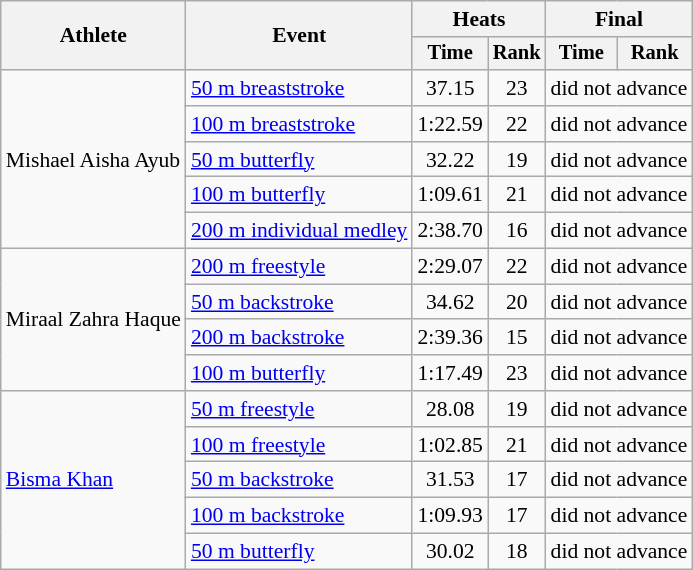<table class=wikitable style=font-size:90%;text-align:center>
<tr>
<th rowspan="2">Athlete</th>
<th rowspan="2">Event</th>
<th colspan="2">Heats</th>
<th colspan="2">Final</th>
</tr>
<tr style="font-size:95%">
<th>Time</th>
<th>Rank</th>
<th>Time</th>
<th>Rank</th>
</tr>
<tr>
<td align=left rowspan=5>Mishael Aisha Ayub</td>
<td align=left><a href='#'>50 m breaststroke</a></td>
<td>37.15</td>
<td>23</td>
<td colspan=2>did not advance</td>
</tr>
<tr>
<td align=left><a href='#'>100 m breaststroke</a></td>
<td>1:22.59</td>
<td>22</td>
<td colspan=2>did not advance</td>
</tr>
<tr>
<td align=left><a href='#'>50 m butterfly</a></td>
<td>32.22</td>
<td>19</td>
<td colspan=2>did not advance</td>
</tr>
<tr>
<td align=left><a href='#'>100 m butterfly</a></td>
<td>1:09.61</td>
<td>21</td>
<td colspan=2>did not advance</td>
</tr>
<tr>
<td align=left><a href='#'>200 m individual medley</a></td>
<td>2:38.70</td>
<td>16</td>
<td colspan=2>did not advance</td>
</tr>
<tr>
<td align=left rowspan=4>Miraal Zahra Haque</td>
<td align=left><a href='#'>200 m freestyle</a></td>
<td>2:29.07</td>
<td>22</td>
<td colspan=2>did not advance</td>
</tr>
<tr>
<td align=left><a href='#'>50 m backstroke</a></td>
<td>34.62</td>
<td>20</td>
<td colspan=2>did not advance</td>
</tr>
<tr>
<td align=left><a href='#'>200 m backstroke</a></td>
<td>2:39.36</td>
<td>15</td>
<td colspan=2>did not advance</td>
</tr>
<tr>
<td align=left><a href='#'>100 m butterfly</a></td>
<td>1:17.49</td>
<td>23</td>
<td colspan=2>did not advance</td>
</tr>
<tr>
<td align=left rowspan=5><a href='#'>Bisma Khan</a></td>
<td align=left><a href='#'>50 m freestyle</a></td>
<td>28.08</td>
<td>19</td>
<td colspan=2>did not advance</td>
</tr>
<tr>
<td align=left><a href='#'>100 m freestyle</a></td>
<td>1:02.85</td>
<td>21</td>
<td colspan=2>did not advance</td>
</tr>
<tr>
<td align=left><a href='#'>50 m backstroke</a></td>
<td>31.53</td>
<td>17</td>
<td colspan=2>did not advance</td>
</tr>
<tr>
<td align=left><a href='#'>100 m backstroke</a></td>
<td>1:09.93</td>
<td>17</td>
<td colspan=2>did not advance</td>
</tr>
<tr>
<td align=left><a href='#'>50 m butterfly</a></td>
<td>30.02</td>
<td>18</td>
<td colspan=2>did not advance</td>
</tr>
</table>
